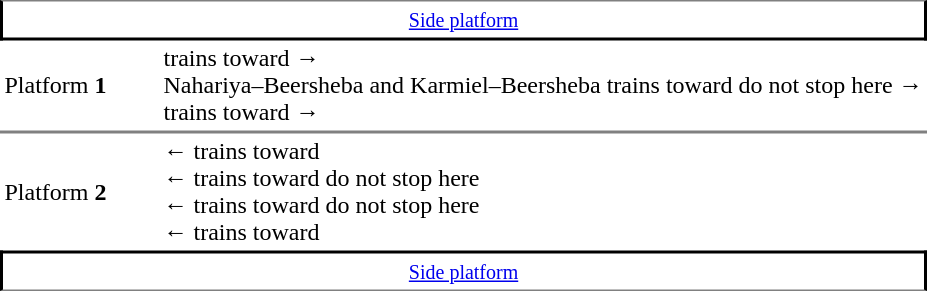<table table border=0 cellspacing=0 cellpadding=3>
<tr>
<td style="border-top:solid 1px gray;border-right:solid 2px black;border-left:solid 2px black;border-bottom:solid 2px black;text-align:center;" colspan=2><small><a href='#'>Side platform</a></small></td>
</tr>
<tr>
<td style="border-bottom:solid 1px gray;" width=100>Platform <strong>1</strong></td>
<td style="border-bottom:solid 1px gray;">  trains toward   →<br>   Nahariya–Beersheba and Karmiel–Beersheba trains toward  do not stop here →<br>  trains toward   →</td>
</tr>
<tr>
<td style="border-top:solid 1px gray;">Platform <strong>2</strong></td>
<td style="border-top:solid 1px gray;">←  trains toward   <br>←  trains toward  do not stop here <br>←  trains toward  do not stop here <br>←  trains toward  </td>
</tr>
<tr>
<td style="border-top:solid 2px black;border-right:solid 2px black;border-left:solid 2px black;border-bottom:solid 1px gray;text-align:center;" colspan=2><small><a href='#'>Side platform</a></small></td>
</tr>
</table>
